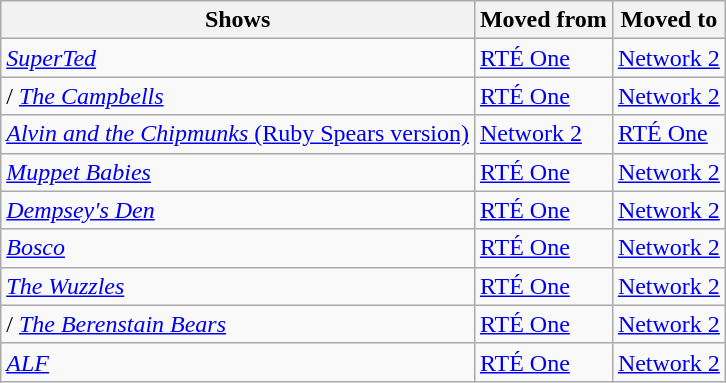<table class="wikitable">
<tr>
<th>Shows</th>
<th>Moved from</th>
<th>Moved to</th>
</tr>
<tr>
<td> <em><a href='#'>SuperTed</a></em></td>
<td><a href='#'>RTÉ One</a></td>
<td><a href='#'>Network 2</a></td>
</tr>
<tr>
<td>/ <em><a href='#'>The Campbells</a></em></td>
<td><a href='#'>RTÉ One</a></td>
<td><a href='#'>Network 2</a></td>
</tr>
<tr>
<td> <a href='#'><em>Alvin and the Chipmunks</em> (Ruby Spears version)</a></td>
<td><a href='#'>Network 2</a></td>
<td><a href='#'>RTÉ One</a></td>
</tr>
<tr>
<td> <em><a href='#'>Muppet Babies</a></em></td>
<td><a href='#'>RTÉ One</a></td>
<td><a href='#'>Network 2</a></td>
</tr>
<tr>
<td><em><a href='#'>Dempsey's Den</a></em></td>
<td><a href='#'>RTÉ One</a></td>
<td><a href='#'>Network 2</a></td>
</tr>
<tr>
<td><em><a href='#'>Bosco</a></em></td>
<td><a href='#'>RTÉ One</a></td>
<td><a href='#'>Network 2</a></td>
</tr>
<tr>
<td> <em><a href='#'>The Wuzzles</a></em></td>
<td><a href='#'>RTÉ One</a></td>
<td><a href='#'>Network 2</a></td>
</tr>
<tr>
<td>/ <em><a href='#'>The Berenstain Bears</a></em></td>
<td><a href='#'>RTÉ One</a></td>
<td><a href='#'>Network 2</a></td>
</tr>
<tr>
<td> <em><a href='#'>ALF</a></em></td>
<td><a href='#'>RTÉ One</a></td>
<td><a href='#'>Network 2</a></td>
</tr>
</table>
